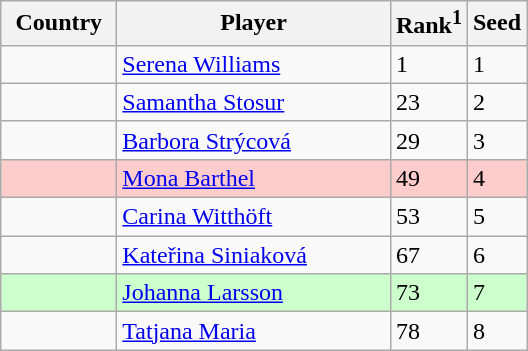<table class="sortable wikitable">
<tr>
<th width="70">Country</th>
<th width="175">Player</th>
<th>Rank<sup>1</sup></th>
<th>Seed</th>
</tr>
<tr>
<td></td>
<td><a href='#'>Serena Williams</a></td>
<td>1</td>
<td>1</td>
</tr>
<tr>
<td></td>
<td><a href='#'>Samantha Stosur</a></td>
<td>23</td>
<td>2</td>
</tr>
<tr>
<td></td>
<td><a href='#'>Barbora Strýcová</a></td>
<td>29</td>
<td>3</td>
</tr>
<tr style="background:#fcc;">
<td></td>
<td><a href='#'>Mona Barthel</a></td>
<td>49</td>
<td>4</td>
</tr>
<tr>
<td></td>
<td><a href='#'>Carina Witthöft</a></td>
<td>53</td>
<td>5</td>
</tr>
<tr>
<td></td>
<td><a href='#'>Kateřina Siniaková</a></td>
<td>67</td>
<td>6</td>
</tr>
<tr style="background:#cfc;">
<td></td>
<td><a href='#'>Johanna Larsson</a></td>
<td>73</td>
<td>7</td>
</tr>
<tr>
<td></td>
<td><a href='#'>Tatjana Maria</a></td>
<td>78</td>
<td>8</td>
</tr>
</table>
